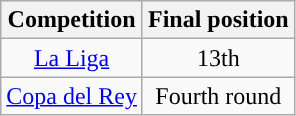<table class="wikitable" style="font-size:100%; text-align:center">
<tr>
<th>Competition</th>
<th>Final position</th>
</tr>
<tr style="background:">
<td><a href='#'>La Liga</a></td>
<td>13th</td>
</tr>
<tr style="background:">
<td><a href='#'>Copa del Rey</a></td>
<td>Fourth round</td>
</tr>
</table>
